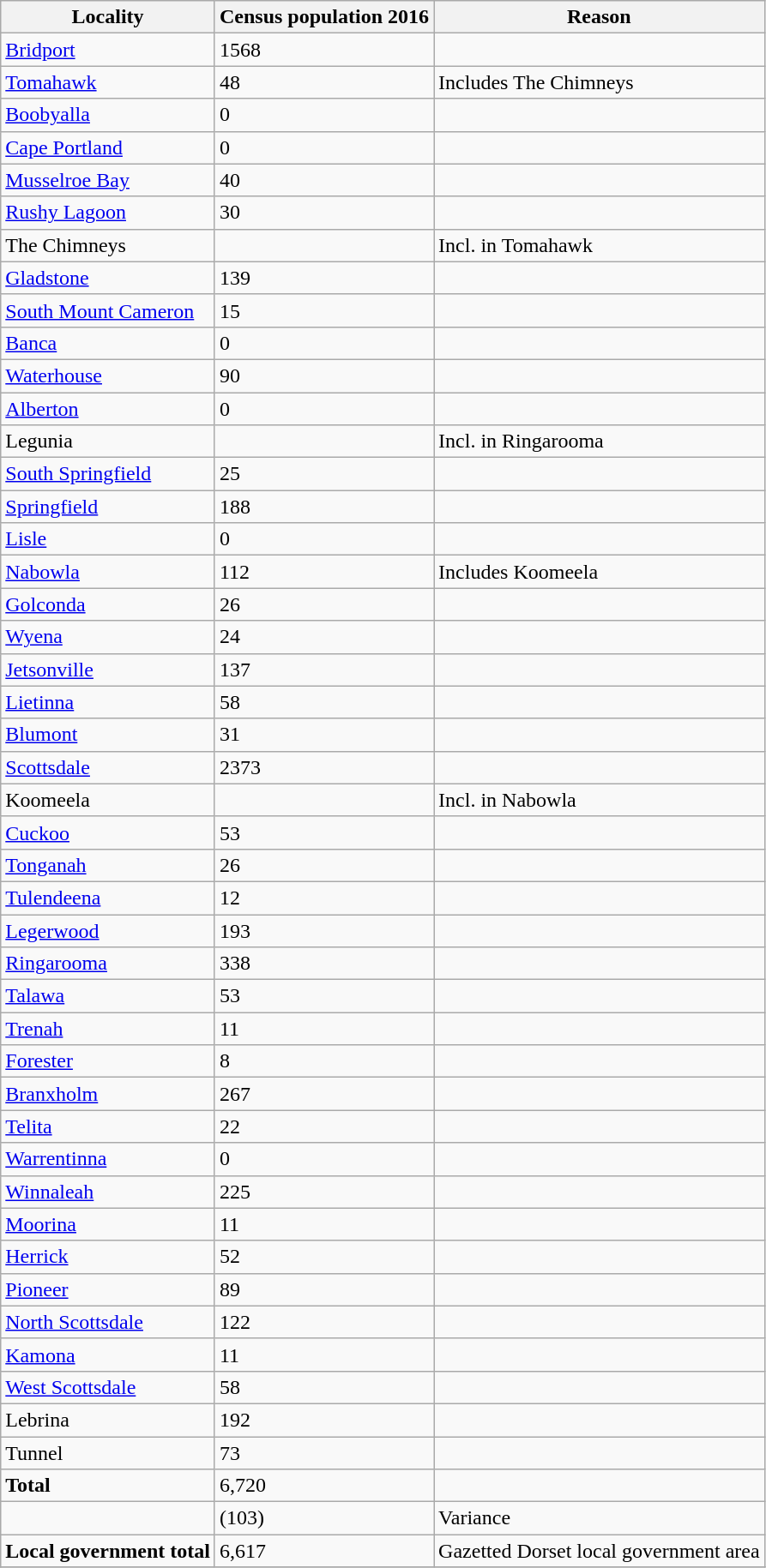<table class="wikitable">
<tr>
<th>Locality</th>
<th>Census population 2016</th>
<th>Reason</th>
</tr>
<tr>
<td><a href='#'>Bridport</a></td>
<td>1568</td>
<td></td>
</tr>
<tr>
<td><a href='#'>Tomahawk</a></td>
<td>48</td>
<td>Includes The Chimneys</td>
</tr>
<tr>
<td><a href='#'>Boobyalla</a></td>
<td>0</td>
<td></td>
</tr>
<tr>
<td><a href='#'>Cape Portland</a></td>
<td>0</td>
<td></td>
</tr>
<tr>
<td><a href='#'>Musselroe Bay</a></td>
<td>40</td>
<td></td>
</tr>
<tr>
<td><a href='#'>Rushy Lagoon</a></td>
<td>30</td>
<td></td>
</tr>
<tr>
<td>The Chimneys</td>
<td></td>
<td>Incl. in Tomahawk</td>
</tr>
<tr>
<td><a href='#'>Gladstone</a></td>
<td>139</td>
<td></td>
</tr>
<tr>
<td><a href='#'>South Mount Cameron</a></td>
<td>15</td>
<td></td>
</tr>
<tr>
<td><a href='#'>Banca</a></td>
<td>0</td>
<td></td>
</tr>
<tr>
<td><a href='#'>Waterhouse</a></td>
<td>90</td>
<td></td>
</tr>
<tr>
<td><a href='#'>Alberton</a></td>
<td>0</td>
<td></td>
</tr>
<tr>
<td>Legunia</td>
<td></td>
<td>Incl. in Ringarooma</td>
</tr>
<tr>
<td><a href='#'>South Springfield</a></td>
<td>25</td>
<td></td>
</tr>
<tr>
<td><a href='#'>Springfield</a></td>
<td>188</td>
<td></td>
</tr>
<tr>
<td><a href='#'>Lisle</a></td>
<td>0</td>
<td></td>
</tr>
<tr>
<td><a href='#'>Nabowla</a></td>
<td>112</td>
<td>Includes Koomeela</td>
</tr>
<tr>
<td><a href='#'>Golconda</a></td>
<td>26</td>
<td></td>
</tr>
<tr>
<td><a href='#'>Wyena</a></td>
<td>24</td>
<td></td>
</tr>
<tr>
<td><a href='#'>Jetsonville</a></td>
<td>137</td>
<td></td>
</tr>
<tr>
<td><a href='#'>Lietinna</a></td>
<td>58</td>
<td></td>
</tr>
<tr>
<td><a href='#'>Blumont</a></td>
<td>31</td>
<td></td>
</tr>
<tr>
<td><a href='#'>Scottsdale</a></td>
<td>2373</td>
<td></td>
</tr>
<tr>
<td>Koomeela</td>
<td></td>
<td>Incl. in Nabowla</td>
</tr>
<tr>
<td><a href='#'>Cuckoo</a></td>
<td>53</td>
<td></td>
</tr>
<tr>
<td><a href='#'>Tonganah</a></td>
<td>26</td>
<td></td>
</tr>
<tr>
<td><a href='#'>Tulendeena</a></td>
<td>12</td>
<td></td>
</tr>
<tr>
<td><a href='#'>Legerwood</a></td>
<td>193</td>
<td></td>
</tr>
<tr>
<td><a href='#'>Ringarooma</a></td>
<td>338</td>
<td></td>
</tr>
<tr>
<td><a href='#'>Talawa</a></td>
<td>53</td>
<td></td>
</tr>
<tr>
<td><a href='#'>Trenah</a></td>
<td>11</td>
<td></td>
</tr>
<tr>
<td><a href='#'>Forester</a></td>
<td>8</td>
<td></td>
</tr>
<tr>
<td><a href='#'>Branxholm</a></td>
<td>267</td>
<td></td>
</tr>
<tr>
<td><a href='#'>Telita</a></td>
<td>22</td>
<td></td>
</tr>
<tr>
<td><a href='#'>Warrentinna</a></td>
<td>0</td>
<td></td>
</tr>
<tr>
<td><a href='#'>Winnaleah</a></td>
<td>225</td>
<td></td>
</tr>
<tr>
<td><a href='#'>Moorina</a></td>
<td>11</td>
<td></td>
</tr>
<tr>
<td><a href='#'>Herrick</a></td>
<td>52</td>
<td></td>
</tr>
<tr>
<td><a href='#'>Pioneer</a></td>
<td>89</td>
<td></td>
</tr>
<tr>
<td><a href='#'>North Scottsdale</a></td>
<td>122</td>
<td></td>
</tr>
<tr>
<td><a href='#'>Kamona</a></td>
<td>11</td>
<td></td>
</tr>
<tr>
<td><a href='#'>West Scottsdale</a></td>
<td>58</td>
<td></td>
</tr>
<tr>
<td>Lebrina</td>
<td>192</td>
<td></td>
</tr>
<tr>
<td>Tunnel</td>
<td>73</td>
<td></td>
</tr>
<tr>
<td><strong>Total</strong></td>
<td>6,720</td>
<td></td>
</tr>
<tr>
<td></td>
<td>(103)</td>
<td>Variance</td>
</tr>
<tr>
<td><strong>Local government total</strong></td>
<td>6,617</td>
<td>Gazetted Dorset local government area</td>
</tr>
<tr>
</tr>
</table>
